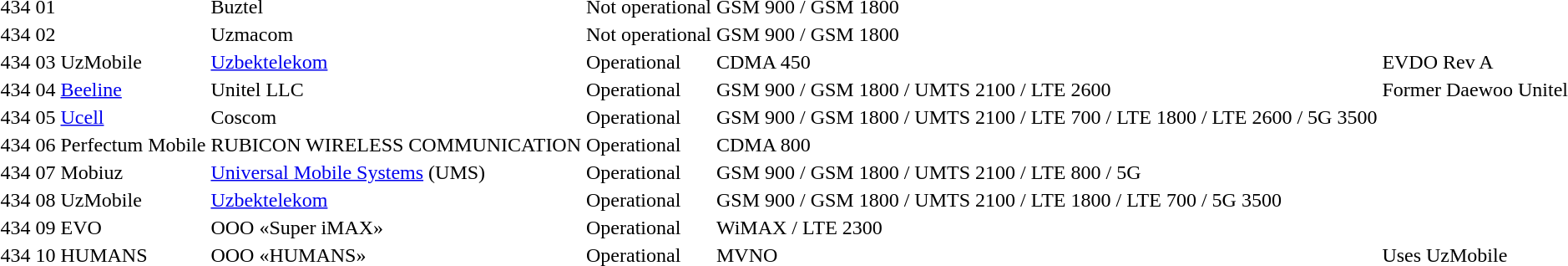<table>
<tr>
<td>434</td>
<td>01</td>
<td></td>
<td>Buztel</td>
<td>Not operational</td>
<td>GSM 900 / GSM 1800</td>
<td></td>
</tr>
<tr>
<td>434</td>
<td>02</td>
<td></td>
<td>Uzmacom</td>
<td>Not operational</td>
<td>GSM 900 / GSM 1800</td>
<td></td>
</tr>
<tr>
<td>434</td>
<td>03</td>
<td>UzMobile</td>
<td><a href='#'>Uzbektelekom</a></td>
<td>Operational</td>
<td>CDMA 450</td>
<td>EVDO Rev A</td>
</tr>
<tr>
<td>434</td>
<td>04</td>
<td><a href='#'>Beeline</a></td>
<td>Unitel LLC</td>
<td>Operational</td>
<td>GSM 900 / GSM 1800 / UMTS 2100 / LTE 2600</td>
<td>Former Daewoo Unitel</td>
</tr>
<tr>
<td>434</td>
<td>05</td>
<td><a href='#'>Ucell</a></td>
<td>Coscom</td>
<td>Operational</td>
<td>GSM 900 / GSM 1800 / UMTS 2100 / LTE 700 / LTE 1800 / LTE 2600 / 5G 3500</td>
<td></td>
</tr>
<tr>
<td>434</td>
<td>06</td>
<td>Perfectum Mobile</td>
<td>RUBICON WIRELESS COMMUNICATION</td>
<td>Operational</td>
<td>CDMA 800</td>
<td></td>
</tr>
<tr>
<td>434</td>
<td>07</td>
<td>Mobiuz</td>
<td><a href='#'>Universal Mobile Systems</a> (UMS)</td>
<td>Operational</td>
<td>GSM 900 / GSM 1800 / UMTS 2100 / LTE 800 / 5G</td>
<td></td>
</tr>
<tr>
<td>434</td>
<td>08</td>
<td>UzMobile</td>
<td><a href='#'>Uzbektelekom</a></td>
<td>Operational</td>
<td>GSM 900 / GSM 1800 / UMTS 2100 / LTE 1800 / LTE 700 / 5G 3500</td>
<td></td>
</tr>
<tr>
<td>434</td>
<td>09</td>
<td>EVO</td>
<td>OOO «Super iMAX»</td>
<td>Operational</td>
<td>WiMAX / LTE 2300</td>
<td></td>
</tr>
<tr>
<td>434</td>
<td>10</td>
<td>HUMANS</td>
<td>OOO «HUMANS»</td>
<td>Operational</td>
<td>MVNO</td>
<td>Uses UzMobile</td>
</tr>
</table>
